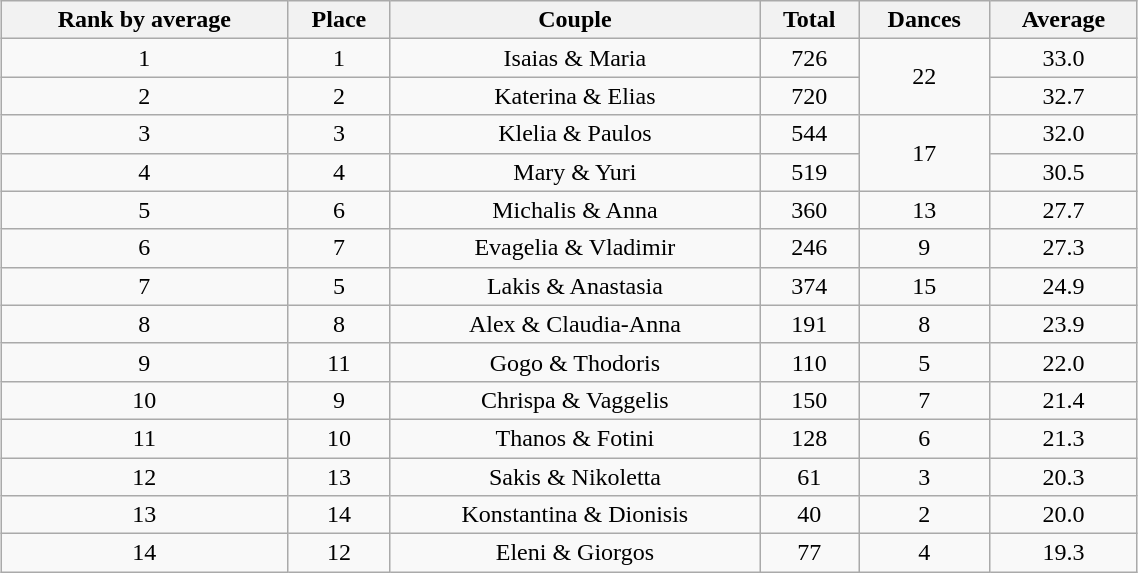<table class="wikitable sortable"  style="margin:auto; text-align:center; white-space:nowrap; width:60%;">
<tr>
<th>Rank by average</th>
<th>Place</th>
<th>Couple</th>
<th>Total</th>
<th>Dances</th>
<th>Average</th>
</tr>
<tr>
<td>1</td>
<td>1</td>
<td>Isaias & Maria</td>
<td>726</td>
<td rowspan="2">22</td>
<td>33.0</td>
</tr>
<tr>
<td>2</td>
<td>2</td>
<td>Katerina & Elias</td>
<td>720</td>
<td>32.7</td>
</tr>
<tr>
<td>3</td>
<td>3</td>
<td>Klelia & Paulos</td>
<td>544</td>
<td rowspan=2>17</td>
<td>32.0</td>
</tr>
<tr>
<td>4</td>
<td>4</td>
<td>Mary & Yuri</td>
<td>519</td>
<td>30.5</td>
</tr>
<tr>
<td>5</td>
<td>6</td>
<td>Michalis & Anna</td>
<td>360</td>
<td>13</td>
<td>27.7</td>
</tr>
<tr>
<td>6</td>
<td>7</td>
<td>Evagelia & Vladimir</td>
<td>246</td>
<td>9</td>
<td>27.3</td>
</tr>
<tr>
<td>7</td>
<td>5</td>
<td>Lakis & Anastasia</td>
<td>374</td>
<td>15</td>
<td>24.9</td>
</tr>
<tr>
<td>8</td>
<td>8</td>
<td>Alex & Claudia-Anna</td>
<td>191</td>
<td>8</td>
<td>23.9</td>
</tr>
<tr>
<td>9</td>
<td>11</td>
<td>Gogo & Thodoris</td>
<td>110</td>
<td>5</td>
<td>22.0</td>
</tr>
<tr>
<td>10</td>
<td>9</td>
<td>Chrispa & Vaggelis</td>
<td>150</td>
<td>7</td>
<td>21.4</td>
</tr>
<tr>
<td>11</td>
<td>10</td>
<td>Thanos & Fotini</td>
<td>128</td>
<td>6</td>
<td>21.3</td>
</tr>
<tr>
<td>12</td>
<td>13</td>
<td>Sakis & Nikoletta</td>
<td>61</td>
<td>3</td>
<td>20.3</td>
</tr>
<tr>
<td>13</td>
<td>14</td>
<td>Konstantina & Dionisis</td>
<td>40</td>
<td>2</td>
<td>20.0</td>
</tr>
<tr>
<td>14</td>
<td>12</td>
<td>Eleni & Giorgos</td>
<td>77</td>
<td>4</td>
<td>19.3</td>
</tr>
</table>
